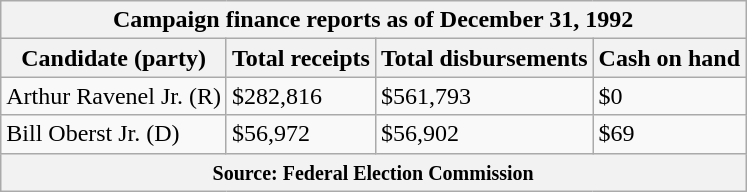<table class="wikitable sortable">
<tr>
<th colspan=4>Campaign finance reports as of December 31, 1992</th>
</tr>
<tr style="text-align:center;">
<th>Candidate (party)</th>
<th>Total receipts</th>
<th>Total disbursements</th>
<th>Cash on hand</th>
</tr>
<tr>
<td>Arthur Ravenel Jr. (R)</td>
<td>$282,816</td>
<td>$561,793</td>
<td>$0</td>
</tr>
<tr>
<td>Bill Oberst Jr. (D)</td>
<td>$56,972</td>
<td>$56,902</td>
<td>$69</td>
</tr>
<tr>
<th colspan="4"><small>Source: Federal Election Commission</small></th>
</tr>
</table>
